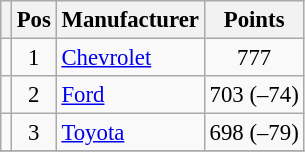<table class="wikitable" style="font-size: 95%;">
<tr>
<th></th>
<th>Pos</th>
<th>Manufacturer</th>
<th>Points</th>
</tr>
<tr>
<td align="left"></td>
<td style="text-align:center;">1</td>
<td><a href='#'>Chevrolet</a></td>
<td style="text-align:center;">777</td>
</tr>
<tr>
<td align="left"></td>
<td style="text-align:center;">2</td>
<td><a href='#'>Ford</a></td>
<td style="text-align:center;">703 (–74)</td>
</tr>
<tr>
<td align="left"></td>
<td style="text-align:center;">3</td>
<td><a href='#'>Toyota</a></td>
<td style="text-align:center;">698 (–79)</td>
</tr>
<tr class="sortbottom">
</tr>
</table>
